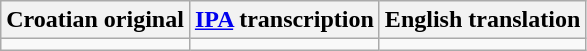<table class="wikitable">
<tr>
<th>Croatian original</th>
<th><a href='#'>IPA</a> transcription</th>
<th>English translation</th>
</tr>
<tr style="vertical-align:top; text-align:center; white-space:nowrap;">
<td></td>
<td></td>
<td></td>
</tr>
</table>
